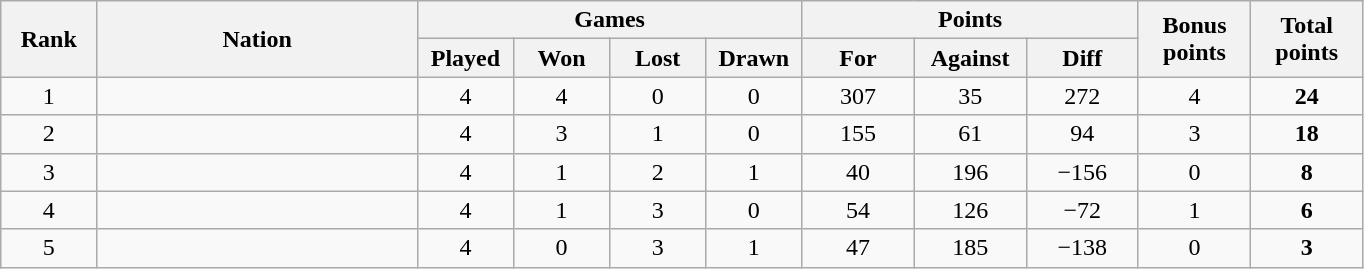<table class="wikitable" style="text-align:center">
<tr>
<th rowspan="2" style="width:6%;">Rank</th>
<th rowspan="2" style="width:20%;">Nation</th>
<th colspan="4" style="width:24%;">Games</th>
<th colspan="3" style="width:21%;">Points</th>
<th rowspan="2" style="width:7%;">Bonus<br>points</th>
<th rowspan="2" style="width:7%;">Total<br>points</th>
</tr>
<tr>
<th style="width:6%;">Played</th>
<th style="width:6%;">Won</th>
<th style="width:6%;">Lost</th>
<th style="width:6%;">Drawn</th>
<th style="width:7%;">For</th>
<th style="width:7%;">Against</th>
<th style="width:7%;">Diff</th>
</tr>
<tr>
<td>1</td>
<td align="left"></td>
<td>4</td>
<td>4</td>
<td>0</td>
<td>0</td>
<td>307</td>
<td>35</td>
<td>272</td>
<td>4</td>
<td><strong>24</strong></td>
</tr>
<tr>
<td>2</td>
<td align="left"></td>
<td>4</td>
<td>3</td>
<td>1</td>
<td>0</td>
<td>155</td>
<td>61</td>
<td>94</td>
<td>3</td>
<td><strong>18</strong></td>
</tr>
<tr>
<td>3</td>
<td align="left"></td>
<td>4</td>
<td>1</td>
<td>2</td>
<td>1</td>
<td>40</td>
<td>196</td>
<td>−156</td>
<td>0</td>
<td><strong>8</strong></td>
</tr>
<tr>
<td>4</td>
<td align="left"></td>
<td>4</td>
<td>1</td>
<td>3</td>
<td>0</td>
<td>54</td>
<td>126</td>
<td>−72</td>
<td>1</td>
<td><strong>6</strong></td>
</tr>
<tr>
<td>5</td>
<td align="left"></td>
<td>4</td>
<td>0</td>
<td>3</td>
<td>1</td>
<td>47</td>
<td>185</td>
<td>−138</td>
<td>0</td>
<td><strong>3</strong></td>
</tr>
</table>
